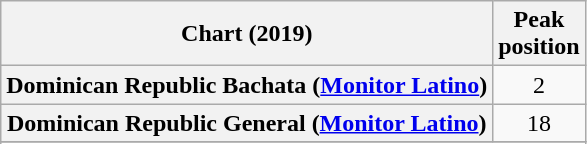<table class="wikitable sortable plainrowheaders" style="text-align:center">
<tr>
<th scope="col">Chart (2019)</th>
<th scope="col">Peak<br>position</th>
</tr>
<tr>
<th scope="row">Dominican Republic Bachata (<a href='#'>Monitor Latino</a>)</th>
<td>2</td>
</tr>
<tr>
<th scope="row">Dominican Republic General (<a href='#'>Monitor Latino</a>)</th>
<td>18</td>
</tr>
<tr>
</tr>
<tr>
</tr>
</table>
